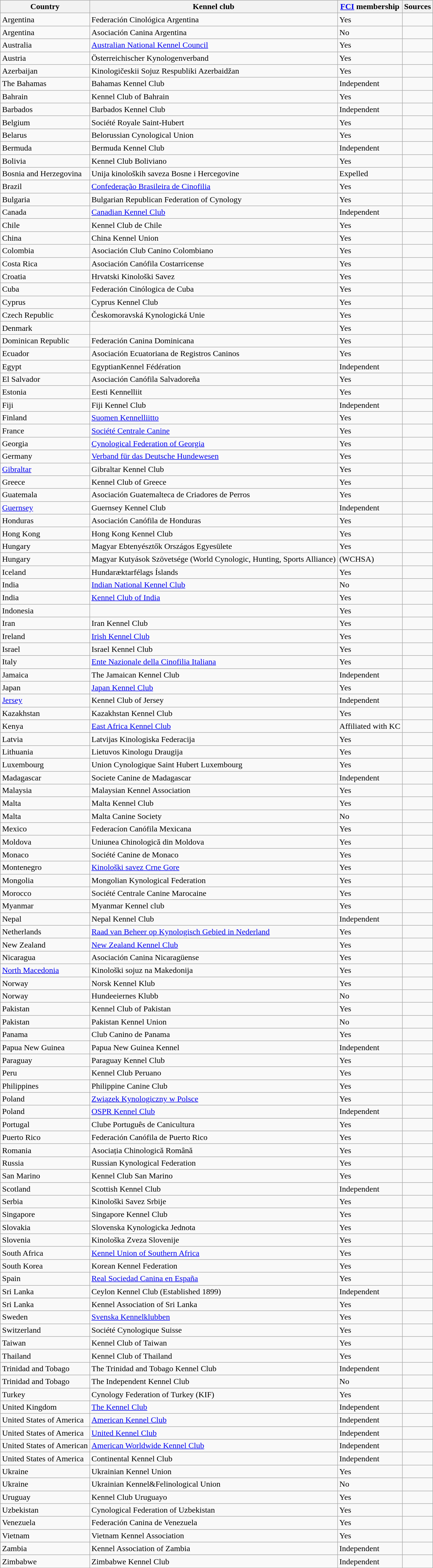<table class="wikitable sortable">
<tr>
<th>Country</th>
<th>Kennel club</th>
<th><a href='#'>FCI</a> membership</th>
<th>Sources</th>
</tr>
<tr>
<td>Argentina</td>
<td>Federación Cinológica Argentina</td>
<td>Yes</td>
<td></td>
</tr>
<tr>
<td>Argentina</td>
<td>Asociación Canina Argentina</td>
<td>No</td>
<td></td>
</tr>
<tr>
<td>Australia</td>
<td><a href='#'>Australian National Kennel Council</a></td>
<td>Yes</td>
<td></td>
</tr>
<tr>
<td>Austria</td>
<td>Österreichischer Kynologenverband</td>
<td>Yes</td>
<td></td>
</tr>
<tr>
<td>Azerbaijan</td>
<td>Kinologičeskii Sojuz Respubliki Azerbaidžan</td>
<td>Yes</td>
<td></td>
</tr>
<tr>
<td>The Bahamas</td>
<td>Bahamas Kennel Club</td>
<td>Independent </td>
<td></td>
</tr>
<tr>
<td>Bahrain</td>
<td>Kennel Club of Bahrain</td>
<td>Yes</td>
<td></td>
</tr>
<tr>
<td>Barbados</td>
<td>Barbados Kennel Club</td>
<td>Independent</td>
<td></td>
</tr>
<tr>
<td>Belgium</td>
<td>Société Royale Saint-Hubert</td>
<td>Yes</td>
<td></td>
</tr>
<tr>
<td>Belarus</td>
<td>Belorussian Cynological Union</td>
<td>Yes</td>
<td></td>
</tr>
<tr>
<td>Bermuda</td>
<td>Bermuda Kennel Club</td>
<td>Independent</td>
<td></td>
</tr>
<tr>
<td>Bolivia</td>
<td>Kennel Club Boliviano</td>
<td>Yes</td>
<td></td>
</tr>
<tr>
<td>Bosnia and Herzegovina</td>
<td>Unija kinoloških saveza Bosne i Hercegovine</td>
<td>Expelled</td>
<td></td>
</tr>
<tr>
<td>Brazil</td>
<td><a href='#'>Confederação Brasileira de Cinofilia</a></td>
<td>Yes</td>
<td></td>
</tr>
<tr>
<td>Bulgaria</td>
<td>Bulgarian Republican Federation of Cynology</td>
<td>Yes</td>
<td></td>
</tr>
<tr>
<td>Canada</td>
<td><a href='#'>Canadian Kennel Club</a></td>
<td>Independent</td>
<td></td>
</tr>
<tr>
<td>Chile</td>
<td>Kennel Club de Chile</td>
<td>Yes</td>
<td></td>
</tr>
<tr>
<td>China</td>
<td>China Kennel Union</td>
<td>Yes</td>
<td></td>
</tr>
<tr>
<td>Colombia</td>
<td>Asociación Club Canino Colombiano</td>
<td>Yes</td>
<td></td>
</tr>
<tr>
<td>Costa Rica</td>
<td>Asociación Canófila Costarricense</td>
<td>Yes</td>
<td></td>
</tr>
<tr>
<td>Croatia</td>
<td>Hrvatski Kinološki Savez</td>
<td>Yes</td>
<td></td>
</tr>
<tr>
<td>Cuba</td>
<td>Federación Cinólogica de Cuba</td>
<td>Yes</td>
<td></td>
</tr>
<tr>
<td>Cyprus</td>
<td>Cyprus Kennel Club</td>
<td>Yes</td>
<td></td>
</tr>
<tr>
<td>Czech Republic</td>
<td>Českomoravská Kynologická Unie</td>
<td>Yes</td>
<td></td>
</tr>
<tr>
<td>Denmark</td>
<td></td>
<td>Yes</td>
<td></td>
</tr>
<tr>
<td>Dominican Republic</td>
<td>Federación Canina Dominicana</td>
<td>Yes</td>
<td></td>
</tr>
<tr>
<td>Ecuador</td>
<td>Asociación Ecuatoriana de Registros Caninos</td>
<td>Yes</td>
<td></td>
</tr>
<tr>
<td>Egypt</td>
<td>EgyptianKennel Fédération</td>
<td>Independent</td>
<td></td>
</tr>
<tr>
<td>El Salvador</td>
<td>Asociación Canófila Salvadoreña</td>
<td>Yes</td>
<td></td>
</tr>
<tr>
<td>Estonia</td>
<td>Eesti Kennelliit</td>
<td>Yes</td>
<td></td>
</tr>
<tr>
<td>Fiji</td>
<td>Fiji Kennel Club</td>
<td>Independent</td>
<td></td>
</tr>
<tr>
<td>Finland</td>
<td><a href='#'>Suomen Kennelliitto</a></td>
<td>Yes</td>
<td></td>
</tr>
<tr>
<td>France</td>
<td><a href='#'>Société Centrale Canine</a></td>
<td>Yes</td>
<td></td>
</tr>
<tr>
<td>Georgia</td>
<td><a href='#'>Cynological Federation of Georgia</a></td>
<td>Yes</td>
<td></td>
</tr>
<tr>
<td>Germany</td>
<td><a href='#'>Verband für das Deutsche Hundewesen</a></td>
<td>Yes</td>
<td></td>
</tr>
<tr>
<td><a href='#'>Gibraltar</a></td>
<td>Gibraltar Kennel Club</td>
<td>Yes</td>
<td></td>
</tr>
<tr>
<td>Greece</td>
<td>Kennel Club of Greece</td>
<td>Yes</td>
<td></td>
</tr>
<tr>
<td>Guatemala</td>
<td>Asociación Guatemalteca de Criadores de Perros</td>
<td>Yes</td>
<td></td>
</tr>
<tr>
<td><a href='#'>Guernsey</a></td>
<td>Guernsey Kennel Club</td>
<td>Independent</td>
<td></td>
</tr>
<tr>
<td>Honduras</td>
<td>Asociación Canófila de Honduras</td>
<td>Yes</td>
<td></td>
</tr>
<tr>
<td>Hong Kong</td>
<td>Hong Kong Kennel Club</td>
<td>Yes</td>
<td></td>
</tr>
<tr>
<td>Hungary</td>
<td>Magyar Ebtenyésztők Országos Egyesülete</td>
<td>Yes</td>
<td></td>
</tr>
<tr>
<td>Hungary</td>
<td>Magyar Kutyások Szövetsége (World Cynologic, Hunting, Sports Alliance)</td>
<td>(WCHSA)</td>
<td></td>
</tr>
<tr>
<td>Iceland</td>
<td>Hundaræktarfélags Íslands</td>
<td>Yes</td>
<td></td>
</tr>
<tr>
<td>India</td>
<td><a href='#'>Indian National Kennel Club</a></td>
<td>No</td>
<td></td>
</tr>
<tr>
<td>India</td>
<td><a href='#'>Kennel Club of India</a></td>
<td>Yes</td>
<td></td>
</tr>
<tr>
<td>Indonesia</td>
<td></td>
<td>Yes</td>
<td></td>
</tr>
<tr>
<td>Iran</td>
<td>Iran Kennel Club</td>
<td>Yes</td>
<td></td>
</tr>
<tr>
<td>Ireland</td>
<td><a href='#'>Irish Kennel Club</a></td>
<td>Yes</td>
<td></td>
</tr>
<tr>
<td>Israel</td>
<td>Israel Kennel Club</td>
<td>Yes</td>
<td></td>
</tr>
<tr>
<td>Italy</td>
<td><a href='#'>Ente Nazionale della Cinofilia Italiana</a></td>
<td>Yes</td>
<td></td>
</tr>
<tr>
<td>Jamaica</td>
<td>The Jamaican Kennel Club</td>
<td>Independent</td>
<td></td>
</tr>
<tr>
<td>Japan</td>
<td><a href='#'>Japan Kennel Club</a></td>
<td>Yes</td>
<td></td>
</tr>
<tr>
<td><a href='#'>Jersey</a></td>
<td>Kennel Club of Jersey</td>
<td>Independent</td>
<td></td>
</tr>
<tr>
<td>Kazakhstan</td>
<td>Kazakhstan Kennel Club</td>
<td>Yes</td>
<td></td>
</tr>
<tr>
<td>Kenya</td>
<td><a href='#'>East Africa Kennel Club</a></td>
<td>Affiliated with KC</td>
<td></td>
</tr>
<tr>
<td>Latvia</td>
<td>Latvijas Kinologiska Federacija</td>
<td>Yes</td>
<td></td>
</tr>
<tr>
<td>Lithuania</td>
<td>Lietuvos Kinologu Draugija</td>
<td>Yes</td>
<td></td>
</tr>
<tr>
<td>Luxembourg</td>
<td>Union Cynologique Saint Hubert Luxembourg</td>
<td>Yes</td>
<td></td>
</tr>
<tr>
<td>Madagascar</td>
<td>Societe Canine de Madagascar</td>
<td>Independent</td>
<td></td>
</tr>
<tr>
<td>Malaysia</td>
<td>Malaysian Kennel Association</td>
<td>Yes</td>
<td></td>
</tr>
<tr>
<td>Malta</td>
<td>Malta Kennel Club</td>
<td>Yes</td>
<td></td>
</tr>
<tr>
<td>Malta</td>
<td>Malta Canine Society</td>
<td>No</td>
<td></td>
</tr>
<tr>
<td>Mexico</td>
<td>Federacíon Canófila Mexicana</td>
<td>Yes</td>
<td></td>
</tr>
<tr>
<td>Moldova</td>
<td>Uniunea Chinologică din Moldova</td>
<td>Yes</td>
<td></td>
</tr>
<tr>
<td>Monaco</td>
<td>Société Canine de Monaco</td>
<td>Yes</td>
<td></td>
</tr>
<tr>
<td>Montenegro</td>
<td><a href='#'>Kinološki savez Crne Gore</a></td>
<td>Yes</td>
<td></td>
</tr>
<tr>
<td>Mongolia</td>
<td>Mongolian Kynological Federation</td>
<td>Yes</td>
<td></td>
</tr>
<tr>
<td>Morocco</td>
<td>Société Centrale Canine Marocaine</td>
<td>Yes</td>
<td></td>
</tr>
<tr>
<td>Myanmar</td>
<td>Myanmar Kennel club</td>
<td>Yes</td>
<td></td>
</tr>
<tr>
<td>Nepal</td>
<td>Nepal Kennel Club</td>
<td>Independent</td>
<td></td>
</tr>
<tr>
<td>Netherlands</td>
<td><a href='#'>Raad van Beheer op Kynologisch Gebied in Nederland</a></td>
<td>Yes</td>
<td></td>
</tr>
<tr>
<td>New Zealand</td>
<td><a href='#'>New Zealand Kennel Club</a></td>
<td>Yes</td>
<td></td>
</tr>
<tr>
<td>Nicaragua</td>
<td>Asociación Canina Nicaragüense</td>
<td>Yes</td>
<td></td>
</tr>
<tr>
<td><a href='#'>North Macedonia</a></td>
<td>Kinološki sojuz na Makedonija</td>
<td>Yes</td>
<td></td>
</tr>
<tr>
<td>Norway</td>
<td>Norsk Kennel Klub</td>
<td>Yes</td>
<td></td>
</tr>
<tr>
<td>Norway</td>
<td>Hundeeiernes Klubb</td>
<td>No</td>
<td></td>
</tr>
<tr>
<td>Pakistan</td>
<td>Kennel Club of Pakistan</td>
<td>Yes</td>
<td></td>
</tr>
<tr>
<td>Pakistan</td>
<td>Pakistan Kennel Union</td>
<td>No</td>
<td></td>
</tr>
<tr>
<td>Panama</td>
<td>Club Canino de Panama</td>
<td>Yes</td>
<td></td>
</tr>
<tr>
<td>Papua New Guinea</td>
<td>Papua New Guinea Kennel</td>
<td>Independent</td>
<td></td>
</tr>
<tr>
<td>Paraguay</td>
<td>Paraguay Kennel Club</td>
<td>Yes</td>
<td></td>
</tr>
<tr>
<td>Peru</td>
<td>Kennel Club Peruano</td>
<td>Yes</td>
<td></td>
</tr>
<tr>
<td>Philippines</td>
<td>Philippine Canine Club</td>
<td>Yes</td>
<td></td>
</tr>
<tr>
<td>Poland</td>
<td><a href='#'>Związek Kynologiczny w Polsce</a></td>
<td>Yes</td>
<td></td>
</tr>
<tr>
<td>Poland</td>
<td><a href='#'>OSPR Kennel Club</a></td>
<td>Independent</td>
<td></td>
</tr>
<tr>
<td>Portugal</td>
<td>Clube Português de Canicultura</td>
<td>Yes</td>
<td></td>
</tr>
<tr>
<td>Puerto Rico</td>
<td>Federación Canófila de Puerto Rico</td>
<td>Yes</td>
<td></td>
</tr>
<tr>
<td>Romania</td>
<td>Asociația Chinologică Română</td>
<td>Yes</td>
<td></td>
</tr>
<tr>
<td>Russia</td>
<td>Russian Kynological Federation</td>
<td>Yes</td>
<td></td>
</tr>
<tr>
<td>San Marino</td>
<td>Kennel Club San Marino</td>
<td>Yes</td>
<td></td>
</tr>
<tr>
<td>Scotland</td>
<td>Scottish Kennel Club</td>
<td>Independent</td>
<td></td>
</tr>
<tr>
<td>Serbia</td>
<td>Kinološki Savez Srbije</td>
<td>Yes</td>
<td></td>
</tr>
<tr>
<td>Singapore</td>
<td>Singapore Kennel Club</td>
<td>Yes</td>
<td></td>
</tr>
<tr>
<td>Slovakia</td>
<td>Slovenska Kynologicka Jednota</td>
<td>Yes</td>
<td></td>
</tr>
<tr>
<td>Slovenia</td>
<td>Kinološka Zveza Slovenije</td>
<td>Yes</td>
<td></td>
</tr>
<tr>
<td>South Africa</td>
<td><a href='#'>Kennel Union of Southern Africa</a></td>
<td>Yes</td>
<td></td>
</tr>
<tr>
<td>South Korea</td>
<td>Korean Kennel Federation</td>
<td>Yes</td>
<td></td>
</tr>
<tr>
<td>Spain</td>
<td><a href='#'>Real Sociedad Canina en España</a></td>
<td>Yes</td>
<td></td>
</tr>
<tr>
<td>Sri Lanka</td>
<td>Ceylon Kennel Club (Established 1899)</td>
<td>Independent</td>
<td></td>
</tr>
<tr>
<td>Sri Lanka</td>
<td>Kennel Association of Sri Lanka</td>
<td>Yes</td>
<td></td>
</tr>
<tr>
<td>Sweden</td>
<td><a href='#'>Svenska Kennelklubben</a></td>
<td>Yes</td>
<td></td>
</tr>
<tr>
<td>Switzerland</td>
<td>Société Cynologique Suisse</td>
<td>Yes</td>
<td></td>
</tr>
<tr>
<td>Taiwan</td>
<td>Kennel Club of Taiwan</td>
<td>Yes</td>
<td></td>
</tr>
<tr>
<td>Thailand</td>
<td>Kennel Club of Thailand</td>
<td>Yes</td>
<td></td>
</tr>
<tr>
<td>Trinidad and Tobago</td>
<td>The Trinidad and Tobago Kennel Club</td>
<td>Independent</td>
<td></td>
</tr>
<tr>
<td>Trinidad and Tobago</td>
<td>The Independent Kennel Club</td>
<td>No</td>
<td></td>
</tr>
<tr>
<td>Turkey</td>
<td>Cynology Federation of Turkey (KIF)</td>
<td>Yes</td>
<td></td>
</tr>
<tr>
<td>United Kingdom</td>
<td><a href='#'>The Kennel Club</a></td>
<td>Independent</td>
<td></td>
</tr>
<tr>
<td>United States of America</td>
<td><a href='#'>American Kennel Club</a></td>
<td>Independent</td>
<td></td>
</tr>
<tr>
<td>United States of America</td>
<td><a href='#'>United Kennel Club</a></td>
<td>Independent</td>
<td></td>
</tr>
<tr>
<td>United States of American</td>
<td><a href='#'>American Worldwide Kennel Club</a></td>
<td>Independent</td>
<td></td>
</tr>
<tr>
<td>United States of America</td>
<td>Continental Kennel Club</td>
<td>Independent</td>
<td></td>
</tr>
<tr>
<td>Ukraine</td>
<td>Ukrainian Kennel Union</td>
<td>Yes</td>
<td></td>
</tr>
<tr>
<td>Ukraine</td>
<td>Ukrainian Kennel&Felinological Union</td>
<td>No</td>
<td></td>
</tr>
<tr>
<td>Uruguay</td>
<td>Kennel Club Uruguayo</td>
<td>Yes</td>
<td></td>
</tr>
<tr>
<td>Uzbekistan</td>
<td>Cynological Federation of Uzbekistan</td>
<td>Yes</td>
<td></td>
</tr>
<tr>
<td>Venezuela</td>
<td>Federación Canina de Venezuela</td>
<td>Yes</td>
<td></td>
</tr>
<tr>
<td>Vietnam</td>
<td>Vietnam Kennel Association</td>
<td>Yes</td>
<td></td>
</tr>
<tr>
<td>Zambia</td>
<td>Kennel Association of Zambia</td>
<td>Independent</td>
<td></td>
</tr>
<tr>
<td>Zimbabwe</td>
<td>Zimbabwe Kennel Club</td>
<td>Independent</td>
<td></td>
</tr>
</table>
